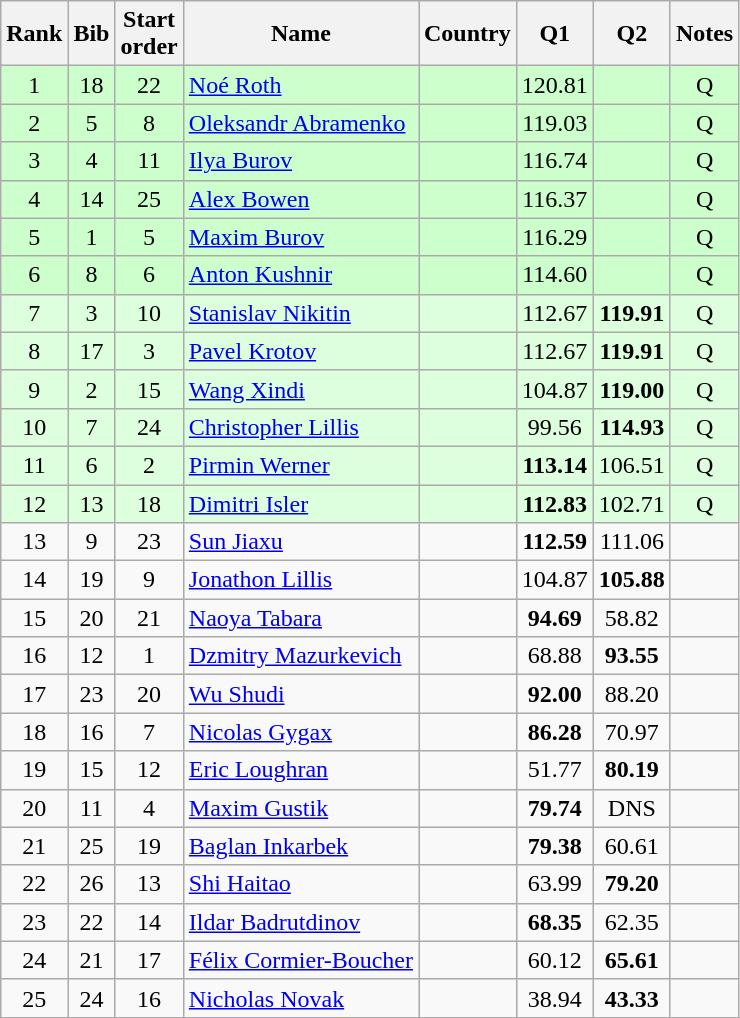<table class="wikitable sortable" style="text-align:center">
<tr>
<th>Rank</th>
<th>Bib</th>
<th>Start<br>order</th>
<th>Name</th>
<th>Country</th>
<th>Q1</th>
<th>Q2</th>
<th>Notes</th>
</tr>
<tr bgcolor=ccffcc>
<td>1</td>
<td>18</td>
<td>22</td>
<td align=left><a href='#'>Noé Roth</a></td>
<td align=left></td>
<td>120.81</td>
<td></td>
<td>Q</td>
</tr>
<tr bgcolor=ccffcc>
<td>2</td>
<td>5</td>
<td>8</td>
<td align=left><a href='#'>Oleksandr Abramenko</a></td>
<td align=left></td>
<td>119.03</td>
<td></td>
<td>Q</td>
</tr>
<tr bgcolor=ccffcc>
<td>3</td>
<td>4</td>
<td>11</td>
<td align=left><a href='#'>Ilya Burov</a></td>
<td align=left></td>
<td>116.74</td>
<td></td>
<td>Q</td>
</tr>
<tr bgcolor=ccffcc>
<td>4</td>
<td>14</td>
<td>25</td>
<td align=left><a href='#'>Alex Bowen</a></td>
<td align=left></td>
<td>116.37</td>
<td></td>
<td>Q</td>
</tr>
<tr bgcolor=ccffcc>
<td>5</td>
<td>1</td>
<td>5</td>
<td align=left><a href='#'>Maxim Burov</a></td>
<td align=left></td>
<td>116.29</td>
<td></td>
<td>Q</td>
</tr>
<tr bgcolor=ccffcc>
<td>6</td>
<td>8</td>
<td>6</td>
<td align=left><a href='#'>Anton Kushnir</a></td>
<td align=left></td>
<td>114.60</td>
<td></td>
<td>Q</td>
</tr>
<tr bgcolor=ddffdd>
<td>7</td>
<td>3</td>
<td>10</td>
<td align=left><a href='#'>Stanislav Nikitin</a></td>
<td align=left></td>
<td>112.67</td>
<td><strong>119.91</strong></td>
<td>Q</td>
</tr>
<tr bgcolor=ddffdd>
<td>8</td>
<td>17</td>
<td>3</td>
<td align=left><a href='#'>Pavel Krotov</a></td>
<td align=left></td>
<td>112.67</td>
<td><strong>119.91</strong></td>
<td>Q</td>
</tr>
<tr bgcolor=ddffdd>
<td>9</td>
<td>2</td>
<td>15</td>
<td align=left><a href='#'>Wang Xindi</a></td>
<td align=left></td>
<td>104.87</td>
<td><strong>119.00</strong></td>
<td>Q</td>
</tr>
<tr bgcolor=ddffdd>
<td>10</td>
<td>7</td>
<td>24</td>
<td align=left><a href='#'>Christopher Lillis</a></td>
<td align=left></td>
<td>99.56</td>
<td><strong>114.93</strong></td>
<td>Q</td>
</tr>
<tr bgcolor=ddffdd>
<td>11</td>
<td>6</td>
<td>2</td>
<td align=left><a href='#'>Pirmin Werner</a></td>
<td align=left></td>
<td><strong>113.14</strong></td>
<td>106.51</td>
<td>Q</td>
</tr>
<tr bgcolor=ddffdd>
<td>12</td>
<td>13</td>
<td>18</td>
<td align=left><a href='#'>Dimitri Isler</a></td>
<td align=left></td>
<td><strong>112.83</strong></td>
<td>102.71</td>
<td>Q</td>
</tr>
<tr>
<td>13</td>
<td>9</td>
<td>23</td>
<td align=left><a href='#'>Sun Jiaxu</a></td>
<td align=left></td>
<td><strong>112.59</strong></td>
<td>111.06</td>
<td></td>
</tr>
<tr>
<td>14</td>
<td>19</td>
<td>9</td>
<td align=left><a href='#'>Jonathon Lillis</a></td>
<td align=left></td>
<td>104.87</td>
<td><strong>105.88</strong></td>
<td></td>
</tr>
<tr>
<td>15</td>
<td>20</td>
<td>21</td>
<td align=left><a href='#'>Naoya Tabara</a></td>
<td align=left></td>
<td><strong>94.69</strong></td>
<td>58.82</td>
<td></td>
</tr>
<tr>
<td>16</td>
<td>12</td>
<td>1</td>
<td align=left><a href='#'>Dzmitry Mazurkevich</a></td>
<td align=left></td>
<td>68.88</td>
<td><strong>93.55</strong></td>
<td></td>
</tr>
<tr>
<td>17</td>
<td>23</td>
<td>20</td>
<td align=left><a href='#'>Wu Shudi</a></td>
<td align=left></td>
<td><strong>92.00</strong></td>
<td>88.20</td>
<td></td>
</tr>
<tr>
<td>18</td>
<td>16</td>
<td>7</td>
<td align=left><a href='#'>Nicolas Gygax</a></td>
<td align=left></td>
<td><strong>86.28</strong></td>
<td>70.97</td>
<td></td>
</tr>
<tr>
<td>19</td>
<td>15</td>
<td>12</td>
<td align=left><a href='#'>Eric Loughran</a></td>
<td align=left></td>
<td>51.77</td>
<td><strong>80.19</strong></td>
<td></td>
</tr>
<tr>
<td>20</td>
<td>11</td>
<td>4</td>
<td align=left><a href='#'>Maxim Gustik</a></td>
<td align=left></td>
<td><strong>79.74</strong></td>
<td>DNS</td>
<td></td>
</tr>
<tr>
<td>21</td>
<td>25</td>
<td>19</td>
<td align=left><a href='#'>Baglan Inkarbek</a></td>
<td align=left></td>
<td><strong>79.38</strong></td>
<td>60.61</td>
<td></td>
</tr>
<tr>
<td>22</td>
<td>26</td>
<td>13</td>
<td align=left><a href='#'>Shi Haitao</a></td>
<td align=left></td>
<td>63.99</td>
<td><strong>79.20</strong></td>
<td></td>
</tr>
<tr>
<td>23</td>
<td>22</td>
<td>14</td>
<td align=left><a href='#'>Ildar Badrutdinov</a></td>
<td align=left></td>
<td><strong>68.35</strong></td>
<td>62.35</td>
<td></td>
</tr>
<tr>
<td>24</td>
<td>21</td>
<td>17</td>
<td align=left><a href='#'>Félix Cormier-Boucher</a></td>
<td align=left></td>
<td>60.12</td>
<td><strong>65.61</strong></td>
<td></td>
</tr>
<tr>
<td>25</td>
<td>24</td>
<td>16</td>
<td align=left><a href='#'>Nicholas Novak</a></td>
<td align=left></td>
<td>38.94</td>
<td><strong>43.33</strong></td>
<td></td>
</tr>
</table>
